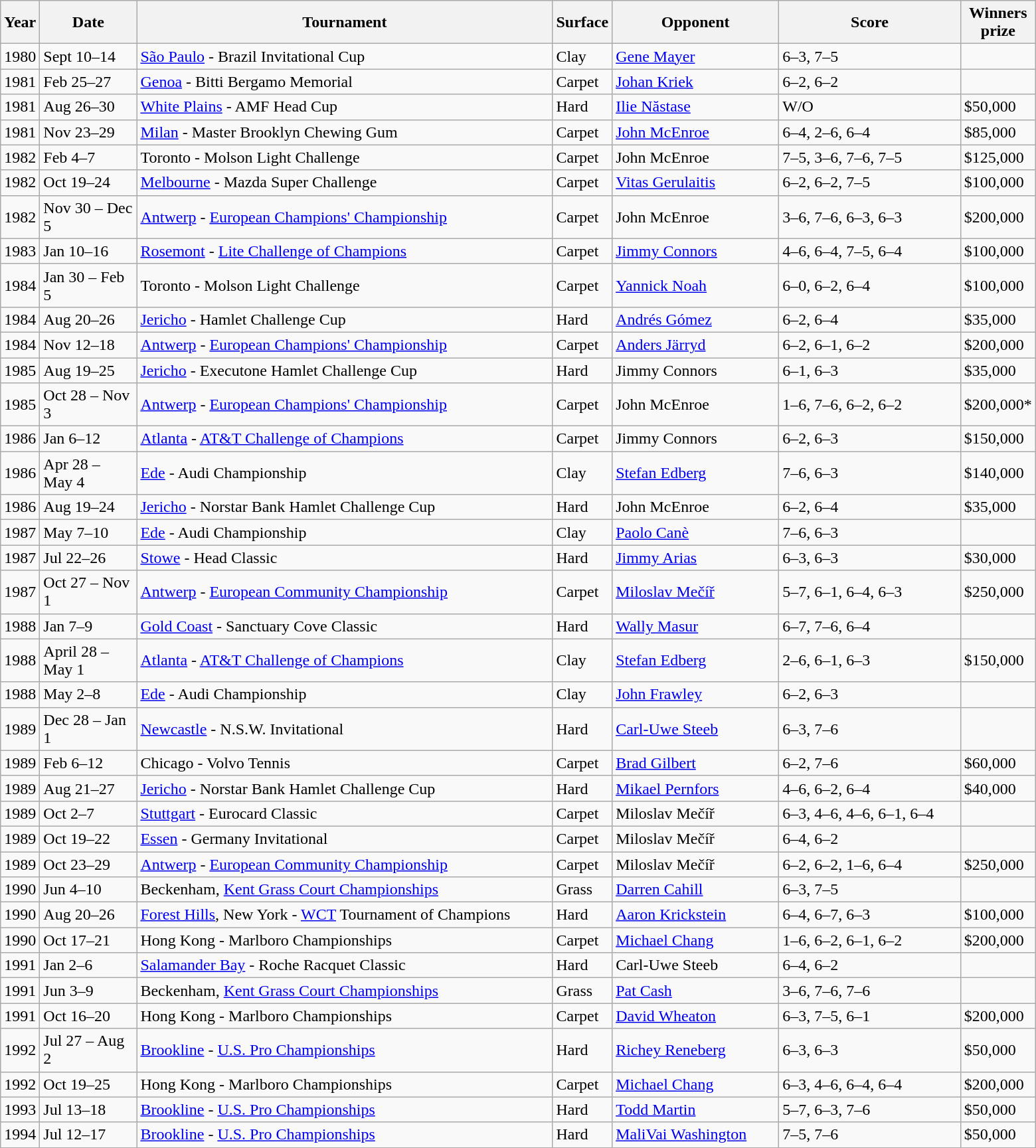<table class="sortable wikitable">
<tr>
<th width=10>Year</th>
<th width=90>Date</th>
<th width=410>Tournament</th>
<th width=40>Surface</th>
<th width=160>Opponent</th>
<th style="width:175px;" class="unsortable">Score</th>
<th width=30>Winners prize</th>
</tr>
<tr>
<td>1980</td>
<td>Sept 10–14</td>
<td><a href='#'>São Paulo</a> - Brazil Invitational Cup</td>
<td>Clay</td>
<td> <a href='#'>Gene Mayer</a></td>
<td>6–3, 7–5</td>
<td></td>
</tr>
<tr>
<td>1981</td>
<td>Feb 25–27</td>
<td><a href='#'>Genoa</a> - Bitti Bergamo Memorial</td>
<td>Carpet</td>
<td> <a href='#'>Johan Kriek</a></td>
<td>6–2, 6–2</td>
<td></td>
</tr>
<tr>
<td>1981</td>
<td>Aug 26–30</td>
<td><a href='#'>White Plains</a> - AMF Head Cup </td>
<td>Hard</td>
<td> <a href='#'>Ilie Năstase</a></td>
<td>W/O</td>
<td>$50,000</td>
</tr>
<tr>
<td>1981</td>
<td>Nov 23–29</td>
<td><a href='#'>Milan</a> - Master Brooklyn Chewing Gum</td>
<td>Carpet</td>
<td> <a href='#'>John McEnroe</a></td>
<td>6–4, 2–6, 6–4</td>
<td>$85,000</td>
</tr>
<tr>
<td>1982</td>
<td>Feb 4–7</td>
<td>Toronto - Molson Light Challenge</td>
<td>Carpet</td>
<td> John McEnroe</td>
<td>7–5, 3–6, 7–6, 7–5</td>
<td>$125,000</td>
</tr>
<tr>
<td>1982</td>
<td>Oct 19–24</td>
<td><a href='#'>Melbourne</a> - Mazda Super Challenge</td>
<td>Carpet</td>
<td> <a href='#'>Vitas Gerulaitis</a></td>
<td>6–2, 6–2, 7–5</td>
<td>$100,000</td>
</tr>
<tr>
<td>1982</td>
<td>Nov 30 – Dec 5</td>
<td><a href='#'>Antwerp</a> - <a href='#'>European Champions' Championship</a></td>
<td>Carpet</td>
<td> John McEnroe</td>
<td>3–6, 7–6, 6–3, 6–3</td>
<td>$200,000</td>
</tr>
<tr>
<td>1983</td>
<td>Jan 10–16</td>
<td><a href='#'>Rosemont</a> - <a href='#'>Lite Challenge of Champions</a></td>
<td>Carpet</td>
<td> <a href='#'>Jimmy Connors</a></td>
<td>4–6, 6–4, 7–5, 6–4</td>
<td>$100,000</td>
</tr>
<tr>
<td>1984</td>
<td>Jan 30 – Feb 5</td>
<td>Toronto - Molson Light Challenge</td>
<td>Carpet</td>
<td> <a href='#'>Yannick Noah</a></td>
<td>6–0, 6–2, 6–4</td>
<td>$100,000</td>
</tr>
<tr>
<td>1984</td>
<td>Aug 20–26</td>
<td><a href='#'>Jericho</a> - Hamlet Challenge Cup</td>
<td>Hard</td>
<td> <a href='#'>Andrés Gómez</a></td>
<td>6–2, 6–4</td>
<td>$35,000</td>
</tr>
<tr>
<td>1984</td>
<td>Nov 12–18</td>
<td><a href='#'>Antwerp</a> - <a href='#'>European Champions' Championship</a></td>
<td>Carpet</td>
<td> <a href='#'>Anders Järryd</a></td>
<td>6–2, 6–1, 6–2</td>
<td>$200,000</td>
</tr>
<tr>
<td>1985</td>
<td>Aug 19–25</td>
<td><a href='#'>Jericho</a> - Executone Hamlet Challenge Cup</td>
<td>Hard</td>
<td> Jimmy Connors</td>
<td>6–1, 6–3</td>
<td>$35,000</td>
</tr>
<tr>
<td>1985</td>
<td>Oct 28 – Nov 3</td>
<td><a href='#'>Antwerp</a> - <a href='#'>European Champions' Championship</a></td>
<td>Carpet</td>
<td> John McEnroe</td>
<td>1–6, 7–6, 6–2, 6–2</td>
<td>$200,000*</td>
</tr>
<tr>
<td>1986</td>
<td>Jan 6–12</td>
<td><a href='#'>Atlanta</a> - <a href='#'>AT&T Challenge of Champions</a></td>
<td>Carpet</td>
<td> Jimmy Connors</td>
<td>6–2, 6–3</td>
<td>$150,000</td>
</tr>
<tr>
<td>1986</td>
<td>Apr 28 – May 4</td>
<td><a href='#'>Ede</a> - Audi Championship</td>
<td>Clay</td>
<td> <a href='#'>Stefan Edberg</a></td>
<td>7–6, 6–3</td>
<td>$140,000</td>
</tr>
<tr>
<td>1986</td>
<td>Aug 19–24</td>
<td><a href='#'>Jericho</a> - Norstar Bank Hamlet Challenge Cup</td>
<td>Hard</td>
<td> John McEnroe</td>
<td>6–2, 6–4</td>
<td>$35,000</td>
</tr>
<tr>
<td>1987</td>
<td>May 7–10</td>
<td><a href='#'>Ede</a> - Audi Championship</td>
<td>Clay</td>
<td> <a href='#'>Paolo Canè</a></td>
<td>7–6, 6–3</td>
<td></td>
</tr>
<tr>
<td>1987</td>
<td>Jul 22–26</td>
<td><a href='#'>Stowe</a> - Head Classic</td>
<td>Hard</td>
<td> <a href='#'>Jimmy Arias</a></td>
<td>6–3, 6–3</td>
<td>$30,000</td>
</tr>
<tr>
<td>1987</td>
<td>Oct 27 – Nov 1</td>
<td><a href='#'>Antwerp</a> - <a href='#'>European Community Championship</a></td>
<td>Carpet</td>
<td> <a href='#'>Miloslav Mečíř</a></td>
<td>5–7, 6–1, 6–4, 6–3</td>
<td>$250,000</td>
</tr>
<tr>
<td>1988</td>
<td>Jan 7–9</td>
<td><a href='#'>Gold Coast</a> - Sanctuary Cove Classic</td>
<td>Hard</td>
<td> <a href='#'>Wally Masur</a></td>
<td>6–7, 7–6, 6–4</td>
<td></td>
</tr>
<tr>
<td>1988</td>
<td>April 28 – May 1</td>
<td><a href='#'>Atlanta</a> - <a href='#'>AT&T Challenge of Champions</a></td>
<td>Clay</td>
<td> <a href='#'>Stefan Edberg</a></td>
<td>2–6, 6–1, 6–3</td>
<td>$150,000</td>
</tr>
<tr>
<td>1988</td>
<td>May 2–8</td>
<td><a href='#'>Ede</a> - Audi Championship</td>
<td>Clay</td>
<td> <a href='#'>John Frawley</a></td>
<td>6–2, 6–3</td>
<td></td>
</tr>
<tr>
<td>1989</td>
<td>Dec 28 – Jan 1</td>
<td><a href='#'>Newcastle</a> - N.S.W. Invitational</td>
<td>Hard</td>
<td> <a href='#'>Carl-Uwe Steeb</a></td>
<td>6–3, 7–6</td>
<td></td>
</tr>
<tr>
<td>1989</td>
<td>Feb 6–12</td>
<td>Chicago - Volvo Tennis</td>
<td>Carpet</td>
<td> <a href='#'>Brad Gilbert</a></td>
<td>6–2, 7–6</td>
<td>$60,000</td>
</tr>
<tr>
<td>1989</td>
<td>Aug 21–27</td>
<td><a href='#'>Jericho</a> - Norstar Bank Hamlet Challenge Cup</td>
<td>Hard</td>
<td> <a href='#'>Mikael Pernfors</a></td>
<td>4–6, 6–2, 6–4</td>
<td>$40,000</td>
</tr>
<tr>
<td>1989</td>
<td>Oct 2–7</td>
<td><a href='#'>Stuttgart</a> - Eurocard Classic</td>
<td>Carpet</td>
<td> Miloslav Mečíř</td>
<td>6–3, 4–6, 4–6, 6–1, 6–4</td>
<td></td>
</tr>
<tr>
<td>1989</td>
<td>Oct 19–22</td>
<td><a href='#'>Essen</a> - Germany Invitational</td>
<td>Carpet</td>
<td> Miloslav Mečíř</td>
<td>6–4, 6–2</td>
<td></td>
</tr>
<tr>
<td>1989</td>
<td>Oct 23–29</td>
<td><a href='#'>Antwerp</a> - <a href='#'>European Community Championship</a></td>
<td>Carpet</td>
<td> Miloslav Mečíř</td>
<td>6–2, 6–2, 1–6, 6–4</td>
<td>$250,000</td>
</tr>
<tr>
<td>1990</td>
<td>Jun 4–10</td>
<td>Beckenham, <a href='#'>Kent Grass Court Championships</a></td>
<td>Grass</td>
<td> <a href='#'>Darren Cahill</a></td>
<td>6–3, 7–5</td>
<td></td>
</tr>
<tr>
<td>1990</td>
<td>Aug 20–26</td>
<td><a href='#'>Forest Hills</a>, New York -  <a href='#'>WCT</a> Tournament of Champions</td>
<td>Hard</td>
<td> <a href='#'>Aaron Krickstein</a></td>
<td>6–4, 6–7, 6–3</td>
<td>$100,000</td>
</tr>
<tr>
<td>1990</td>
<td>Oct 17–21</td>
<td>Hong Kong - Marlboro Championships</td>
<td>Carpet</td>
<td> <a href='#'>Michael Chang</a></td>
<td>1–6, 6–2, 6–1, 6–2</td>
<td>$200,000</td>
</tr>
<tr>
<td>1991</td>
<td>Jan 2–6</td>
<td><a href='#'>Salamander Bay</a> - Roche Racquet Classic</td>
<td>Hard</td>
<td> Carl-Uwe Steeb</td>
<td>6–4, 6–2</td>
<td></td>
</tr>
<tr>
<td>1991</td>
<td>Jun 3–9</td>
<td>Beckenham, <a href='#'>Kent Grass Court Championships</a></td>
<td>Grass</td>
<td> <a href='#'>Pat Cash</a></td>
<td>3–6, 7–6, 7–6</td>
<td></td>
</tr>
<tr>
<td>1991</td>
<td>Oct 16–20</td>
<td>Hong Kong - Marlboro Championships</td>
<td>Carpet</td>
<td> <a href='#'>David Wheaton</a></td>
<td>6–3, 7–5, 6–1</td>
<td>$200,000</td>
</tr>
<tr>
<td>1992</td>
<td>Jul 27 – Aug 2</td>
<td><a href='#'>Brookline</a> - <a href='#'>U.S. Pro Championships</a></td>
<td>Hard</td>
<td> <a href='#'>Richey Reneberg</a></td>
<td>6–3, 6–3</td>
<td>$50,000</td>
</tr>
<tr>
<td>1992</td>
<td>Oct 19–25</td>
<td>Hong Kong - Marlboro Championships</td>
<td>Carpet</td>
<td> <a href='#'>Michael Chang</a></td>
<td>6–3, 4–6, 6–4, 6–4</td>
<td>$200,000</td>
</tr>
<tr>
<td>1993</td>
<td>Jul 13–18</td>
<td><a href='#'>Brookline</a> - <a href='#'>U.S. Pro Championships</a></td>
<td>Hard</td>
<td> <a href='#'>Todd Martin</a></td>
<td>5–7, 6–3, 7–6</td>
<td>$50,000</td>
</tr>
<tr>
<td>1994</td>
<td>Jul 12–17</td>
<td><a href='#'>Brookline</a> - <a href='#'>U.S. Pro Championships</a></td>
<td>Hard</td>
<td> <a href='#'>MaliVai Washington</a></td>
<td>7–5, 7–6</td>
<td>$50,000</td>
</tr>
</table>
